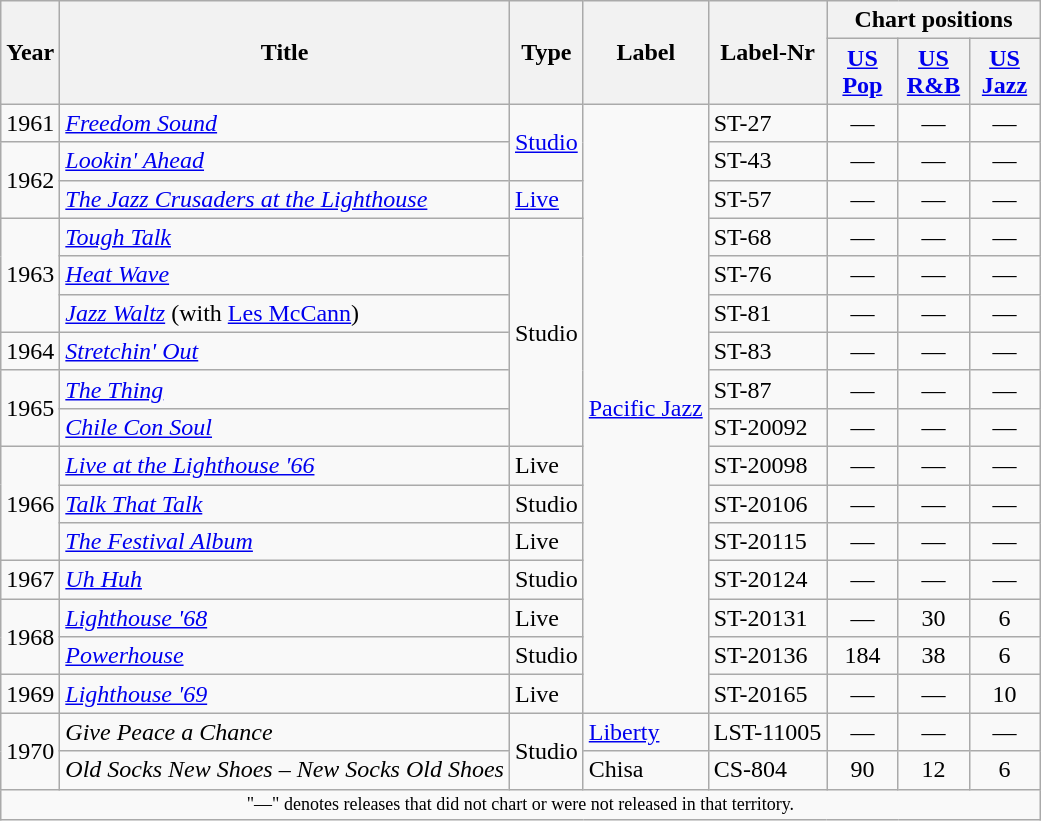<table class="wikitable">
<tr>
<th scope="col" rowspan="2">Year</th>
<th scope="col" rowspan="2">Title</th>
<th scope="col" rowspan="2">Type</th>
<th scope="col" rowspan="2">Label</th>
<th scope="col" rowspan="2">Label-Nr</th>
<th scope="col" colspan="3">Chart positions</th>
</tr>
<tr>
<th style="width:40px;"><a href='#'>US Pop</a></th>
<th style="width:40px;"><a href='#'>US R&B</a></th>
<th style="width:40px;"><a href='#'>US Jazz</a></th>
</tr>
<tr>
<td>1961</td>
<td><em><a href='#'>Freedom Sound</a></em></td>
<td rowspan="2"><a href='#'>Studio</a></td>
<td rowspan="16"><a href='#'>Pacific Jazz</a></td>
<td>ST-27</td>
<td align=center>—</td>
<td align=center>—</td>
<td align=center>—</td>
</tr>
<tr>
<td rowspan="2">1962</td>
<td><em><a href='#'>Lookin' Ahead</a></em></td>
<td>ST-43</td>
<td align=center>—</td>
<td align=center>—</td>
<td align=center>—</td>
</tr>
<tr>
<td><em><a href='#'>The Jazz Crusaders at the Lighthouse</a></em></td>
<td><a href='#'>Live</a></td>
<td>ST-57</td>
<td align=center>—</td>
<td align=center>—</td>
<td align=center>—</td>
</tr>
<tr>
<td rowspan="3">1963</td>
<td><em><a href='#'>Tough Talk</a></em></td>
<td rowspan="6">Studio</td>
<td>ST-68</td>
<td align=center>—</td>
<td align=center>—</td>
<td align=center>—</td>
</tr>
<tr>
<td><em><a href='#'>Heat Wave</a></em></td>
<td>ST-76</td>
<td align=center>—</td>
<td align=center>—</td>
<td align=center>—</td>
</tr>
<tr>
<td><em><a href='#'>Jazz Waltz</a></em> (with <a href='#'>Les McCann</a>)</td>
<td>ST-81</td>
<td align=center>—</td>
<td align=center>—</td>
<td align=center>—</td>
</tr>
<tr>
<td>1964</td>
<td><em><a href='#'>Stretchin' Out</a></em></td>
<td>ST-83</td>
<td align=center>—</td>
<td align=center>—</td>
<td align=center>—</td>
</tr>
<tr>
<td rowspan="2">1965</td>
<td><em><a href='#'>The Thing</a></em></td>
<td>ST-87</td>
<td align=center>—</td>
<td align=center>—</td>
<td align=center>—</td>
</tr>
<tr>
<td><em><a href='#'>Chile Con Soul</a></em></td>
<td>ST-20092</td>
<td align=center>—</td>
<td align=center>—</td>
<td align=center>—</td>
</tr>
<tr>
<td rowspan="3">1966</td>
<td><em><a href='#'>Live at the Lighthouse '66</a></em></td>
<td>Live</td>
<td>ST-20098</td>
<td align=center>—</td>
<td align=center>—</td>
<td align=center>—</td>
</tr>
<tr>
<td><em><a href='#'>Talk That Talk</a></em></td>
<td>Studio</td>
<td>ST-20106</td>
<td align=center>—</td>
<td align=center>—</td>
<td align=center>—</td>
</tr>
<tr>
<td><em><a href='#'>The Festival Album</a></em></td>
<td>Live</td>
<td>ST-20115</td>
<td align=center>—</td>
<td align=center>—</td>
<td align=center>—</td>
</tr>
<tr>
<td>1967</td>
<td><em><a href='#'>Uh Huh</a></em></td>
<td>Studio</td>
<td>ST-20124</td>
<td align=center>—</td>
<td align=center>—</td>
<td align=center>—</td>
</tr>
<tr>
<td rowspan="2">1968</td>
<td><em><a href='#'>Lighthouse '68</a></em></td>
<td>Live</td>
<td>ST-20131</td>
<td align=center>—</td>
<td align=center>30</td>
<td align=center>6</td>
</tr>
<tr>
<td><em><a href='#'>Powerhouse</a></em></td>
<td>Studio</td>
<td>ST-20136</td>
<td align=center>184</td>
<td align=center>38</td>
<td align=center>6</td>
</tr>
<tr>
<td>1969</td>
<td><em><a href='#'>Lighthouse '69</a></em></td>
<td>Live</td>
<td>ST-20165</td>
<td align=center>—</td>
<td align=center>—</td>
<td align=center>10</td>
</tr>
<tr>
<td rowspan="2">1970</td>
<td><em>Give Peace a Chance</em></td>
<td rowspan="2">Studio</td>
<td><a href='#'>Liberty</a></td>
<td>LST-11005</td>
<td align=center>—</td>
<td align=center>—</td>
<td align=center>—</td>
</tr>
<tr>
<td><em>Old Socks New Shoes – New Socks Old Shoes</em></td>
<td>Chisa</td>
<td>CS-804</td>
<td align=center>90</td>
<td align=center>12</td>
<td align=center>6</td>
</tr>
<tr>
<td colspan="10" style="text-align:center; font-size:9pt;">"—" denotes releases that did not chart or were not released in that territory.</td>
</tr>
</table>
